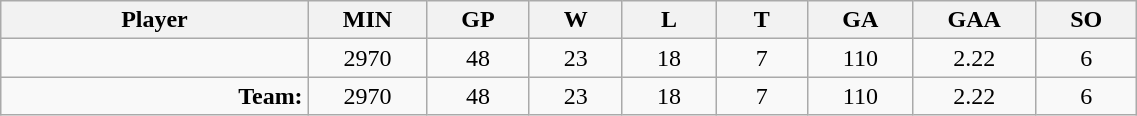<table width="60%" class="wikitable sortable">
<tr>
<th bgcolor="#DDDDFF" width="10%">Player</th>
<th width="3%" bgcolor="#DDDDFF" title="Minutes played">MIN</th>
<th width="3%" bgcolor="#DDDDFF" title="Games played in">GP</th>
<th width="3%" bgcolor="#DDDDFF" title="Wins">W</th>
<th width="3%" bgcolor="#DDDDFF"title="Losses">L</th>
<th width="3%" bgcolor="#DDDDFF" title="Ties">T</th>
<th width="3%" bgcolor="#DDDDFF" title="Goals against">GA</th>
<th width="3%" bgcolor="#DDDDFF" title="Goals against average">GAA</th>
<th width="3%" bgcolor="#DDDDFF"title="Shut-outs">SO</th>
</tr>
<tr align="center">
<td align="right"></td>
<td>2970</td>
<td>48</td>
<td>23</td>
<td>18</td>
<td>7</td>
<td>110</td>
<td>2.22</td>
<td>6</td>
</tr>
<tr align="center">
<td align="right"><strong>Team:</strong></td>
<td>2970</td>
<td>48</td>
<td>23</td>
<td>18</td>
<td>7</td>
<td>110</td>
<td>2.22</td>
<td>6</td>
</tr>
</table>
